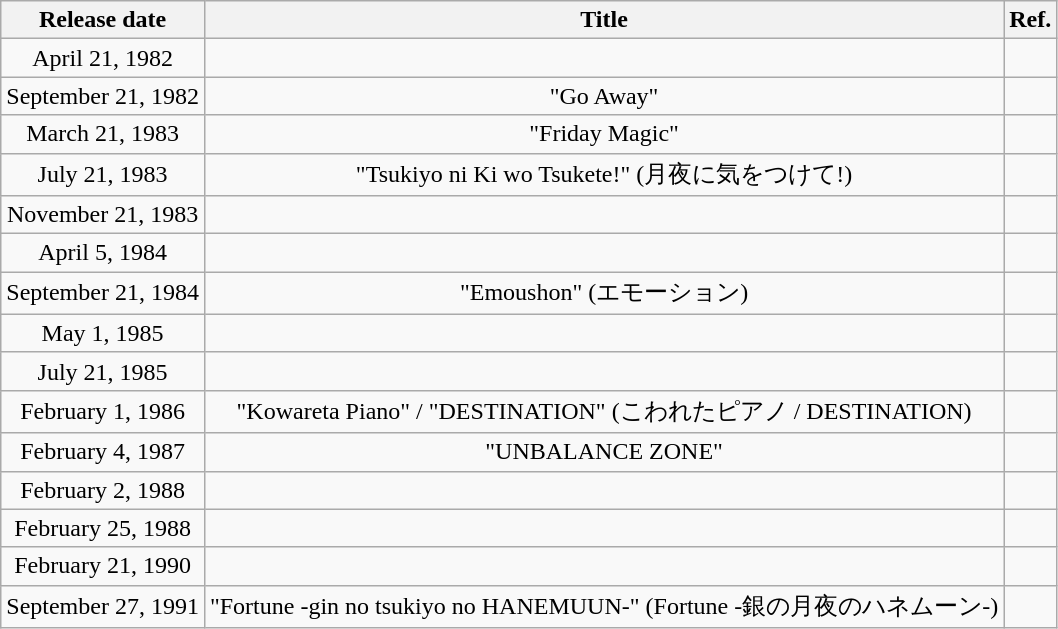<table class="wikitable plainrowheaders" style="text-align: center">
<tr>
<th>Release date</th>
<th>Title</th>
<th>Ref.</th>
</tr>
<tr>
<td>April 21, 1982</td>
<td></td>
<td></td>
</tr>
<tr>
<td>September 21, 1982</td>
<td>"Go Away"</td>
<td></td>
</tr>
<tr>
<td>March 21, 1983</td>
<td>"Friday Magic"</td>
<td></td>
</tr>
<tr>
<td>July 21, 1983</td>
<td>"Tsukiyo ni Ki wo Tsukete!" (月夜に気をつけて!)</td>
<td></td>
</tr>
<tr>
<td>November 21, 1983</td>
<td></td>
<td></td>
</tr>
<tr>
<td>April 5, 1984</td>
<td></td>
<td></td>
</tr>
<tr>
<td>September 21, 1984</td>
<td>"Emoushon" (エモーション)</td>
<td></td>
</tr>
<tr>
<td>May 1, 1985</td>
<td></td>
<td></td>
</tr>
<tr>
<td>July 21, 1985</td>
<td></td>
<td></td>
</tr>
<tr>
<td>February 1, 1986</td>
<td>"Kowareta Piano" / "DESTINATION" (こわれたピアノ / DESTINATION)</td>
<td></td>
</tr>
<tr>
<td>February 4, 1987</td>
<td>"UNBALANCE ZONE"</td>
<td></td>
</tr>
<tr>
<td>February 2, 1988</td>
<td></td>
<td></td>
</tr>
<tr>
<td>February 25, 1988</td>
<td></td>
<td></td>
</tr>
<tr>
<td>February 21, 1990</td>
<td></td>
<td></td>
</tr>
<tr>
<td>September 27, 1991</td>
<td>"Fortune -gin no tsukiyo no HANEMUUN-" (Fortune -銀の月夜のハネムーン-)</td>
<td></td>
</tr>
</table>
